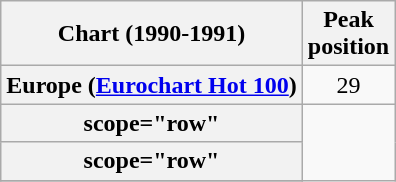<table class="wikitable sortable plainrowheaders">
<tr>
<th>Chart (1990-1991)</th>
<th>Peak<br>position</th>
</tr>
<tr>
<th scope="row">Europe (<a href='#'>Eurochart Hot 100</a>)</th>
<td align="center">29</td>
</tr>
<tr>
<th>scope="row"</th>
</tr>
<tr>
<th>scope="row"</th>
</tr>
<tr>
</tr>
</table>
